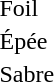<table>
<tr>
<td>Foil</td>
<td></td>
<td></td>
<td></td>
</tr>
<tr>
<td>Épée</td>
<td></td>
<td></td>
<td></td>
</tr>
<tr>
<td>Sabre</td>
<td></td>
<td></td>
<td></td>
</tr>
</table>
